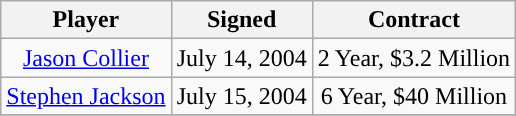<table class="wikitable sortable sortable" style="text-align: center;">
<tr>
<th>Player</th>
<th>Signed</th>
<th>Contract</th>
</tr>
<tr>
<td><a href='#'>Jason Collier</a></td>
<td>July 14, 2004</td>
<td>2 Year, $3.2 Million</td>
</tr>
<tr>
<td><a href='#'>Stephen Jackson</a></td>
<td>July 15, 2004</td>
<td>6 Year, $40 Million</td>
</tr>
<tr>
</tr>
</table>
